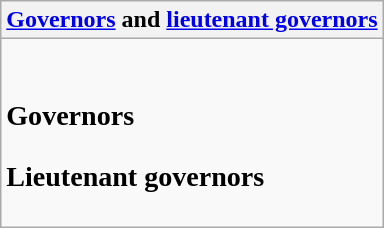<table class="wikitable collapsible collapsed">
<tr>
<th><a href='#'>Governors</a> and <a href='#'>lieutenant governors</a></th>
</tr>
<tr>
<td><br><h3>Governors</h3>
<h3>Lieutenant governors</h3>
</td>
</tr>
</table>
